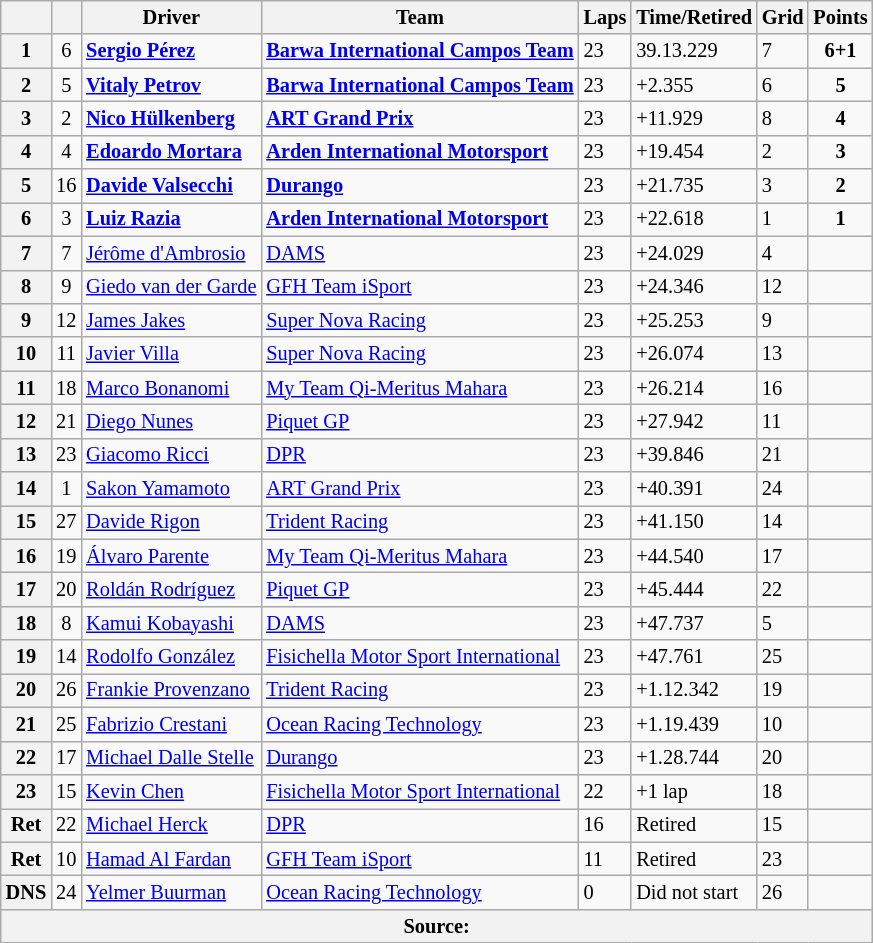<table class="wikitable" style="font-size: 85%">
<tr>
<th></th>
<th></th>
<th>Driver</th>
<th>Team</th>
<th>Laps</th>
<th>Time/Retired</th>
<th>Grid</th>
<th>Points</th>
</tr>
<tr>
<th>1</th>
<td align="center">6</td>
<td><strong> <a href='#'>Sergio Pérez</a></strong></td>
<td><strong><a href='#'>Barwa International Campos Team</a></strong></td>
<td>23</td>
<td>39.13.229</td>
<td>7</td>
<td align="center"><strong>6+1</strong></td>
</tr>
<tr>
<th>2</th>
<td align="center">5</td>
<td><strong> <a href='#'>Vitaly Petrov</a></strong></td>
<td><strong><a href='#'>Barwa International Campos Team</a></strong></td>
<td>23</td>
<td>+2.355</td>
<td>6</td>
<td align="center"><strong>5</strong></td>
</tr>
<tr>
<th>3</th>
<td align="center">2</td>
<td><strong> <a href='#'>Nico Hülkenberg</a></strong></td>
<td><strong><a href='#'>ART Grand Prix</a></strong></td>
<td>23</td>
<td>+11.929</td>
<td>8</td>
<td align="center"><strong>4</strong></td>
</tr>
<tr>
<th>4</th>
<td align="center">4</td>
<td><strong> <a href='#'>Edoardo Mortara</a></strong></td>
<td><strong><a href='#'>Arden International Motorsport</a></strong></td>
<td>23</td>
<td>+19.454</td>
<td>2</td>
<td align="center"><strong>3</strong></td>
</tr>
<tr>
<th>5</th>
<td align="center">16</td>
<td><strong> <a href='#'>Davide Valsecchi</a></strong></td>
<td><strong><a href='#'>Durango</a></strong></td>
<td>23</td>
<td>+21.735</td>
<td>3</td>
<td align="center"><strong>2</strong></td>
</tr>
<tr>
<th>6</th>
<td align="center">3</td>
<td><strong> <a href='#'>Luiz Razia</a></strong></td>
<td><strong><a href='#'>Arden International Motorsport</a></strong></td>
<td>23</td>
<td>+22.618</td>
<td>1</td>
<td align="center"><strong>1</strong></td>
</tr>
<tr>
<th>7</th>
<td align="center">7</td>
<td> <a href='#'>Jérôme d'Ambrosio</a></td>
<td><a href='#'>DAMS</a></td>
<td>23</td>
<td>+24.029</td>
<td>4</td>
<td></td>
</tr>
<tr>
<th>8</th>
<td align="center">9</td>
<td> <a href='#'>Giedo van der Garde</a></td>
<td><a href='#'>GFH Team iSport</a></td>
<td>23</td>
<td>+24.346</td>
<td>12</td>
<td></td>
</tr>
<tr>
<th>9</th>
<td align="center">12</td>
<td> <a href='#'>James Jakes</a></td>
<td><a href='#'>Super Nova Racing</a></td>
<td>23</td>
<td>+25.253</td>
<td>9</td>
<td></td>
</tr>
<tr>
<th>10</th>
<td align="center">11</td>
<td> <a href='#'>Javier Villa</a></td>
<td><a href='#'>Super Nova Racing</a></td>
<td>23</td>
<td>+26.074</td>
<td>13</td>
<td></td>
</tr>
<tr>
<th>11</th>
<td align="center">18</td>
<td> <a href='#'>Marco Bonanomi</a></td>
<td><a href='#'>My Team Qi-Meritus Mahara</a></td>
<td>23</td>
<td>+26.214</td>
<td>16</td>
<td></td>
</tr>
<tr>
<th>12</th>
<td align="center">21</td>
<td> <a href='#'>Diego Nunes</a></td>
<td><a href='#'>Piquet GP</a></td>
<td>23</td>
<td>+27.942</td>
<td>11</td>
<td></td>
</tr>
<tr>
<th>13</th>
<td align="center">23</td>
<td> <a href='#'>Giacomo Ricci</a></td>
<td><a href='#'>DPR</a></td>
<td>23</td>
<td>+39.846</td>
<td>21</td>
<td></td>
</tr>
<tr>
<th>14</th>
<td align="center">1</td>
<td> <a href='#'>Sakon Yamamoto</a></td>
<td><a href='#'>ART Grand Prix</a></td>
<td>23</td>
<td>+40.391</td>
<td>24</td>
<td></td>
</tr>
<tr>
<th>15</th>
<td align="center">27</td>
<td> <a href='#'>Davide Rigon</a></td>
<td><a href='#'>Trident Racing</a></td>
<td>23</td>
<td>+41.150</td>
<td>14</td>
<td></td>
</tr>
<tr>
<th>16</th>
<td align="center">19</td>
<td> <a href='#'>Álvaro Parente</a></td>
<td><a href='#'>My Team Qi-Meritus Mahara</a></td>
<td>23</td>
<td>+44.540</td>
<td>17</td>
<td></td>
</tr>
<tr>
<th>17</th>
<td align="center">20</td>
<td> <a href='#'>Roldán Rodríguez</a></td>
<td><a href='#'>Piquet GP</a></td>
<td>23</td>
<td>+45.444</td>
<td>22</td>
<td></td>
</tr>
<tr>
<th>18</th>
<td align="center">8</td>
<td> <a href='#'>Kamui Kobayashi</a></td>
<td><a href='#'>DAMS</a></td>
<td>23</td>
<td>+47.737</td>
<td>5</td>
<td></td>
</tr>
<tr>
<th>19</th>
<td align="center">14</td>
<td> <a href='#'>Rodolfo González</a></td>
<td><a href='#'>Fisichella Motor Sport International</a></td>
<td>23</td>
<td>+47.761</td>
<td>25</td>
<td></td>
</tr>
<tr>
<th>20</th>
<td align="center">26</td>
<td> <a href='#'>Frankie Provenzano</a></td>
<td><a href='#'>Trident Racing</a></td>
<td>23</td>
<td>+1.12.342</td>
<td>19</td>
<td></td>
</tr>
<tr>
<th>21</th>
<td align="center">25</td>
<td> <a href='#'>Fabrizio Crestani</a></td>
<td><a href='#'>Ocean Racing Technology</a></td>
<td>23</td>
<td>+1.19.439</td>
<td>10</td>
<td></td>
</tr>
<tr>
<th>22</th>
<td align="center">17</td>
<td> <a href='#'>Michael Dalle Stelle</a></td>
<td><a href='#'>Durango</a></td>
<td>23</td>
<td>+1.28.744</td>
<td>20</td>
<td></td>
</tr>
<tr>
<th>23</th>
<td align="center">15</td>
<td> <a href='#'>Kevin Chen</a></td>
<td><a href='#'>Fisichella Motor Sport International</a></td>
<td>22</td>
<td>+1 lap</td>
<td>18</td>
<td></td>
</tr>
<tr>
<th>Ret</th>
<td align="center">22</td>
<td> <a href='#'>Michael Herck</a></td>
<td><a href='#'>DPR</a></td>
<td>16</td>
<td>Retired</td>
<td>15</td>
<td></td>
</tr>
<tr>
<th>Ret</th>
<td align="center">10</td>
<td> <a href='#'>Hamad Al Fardan</a></td>
<td><a href='#'>GFH Team iSport</a></td>
<td>11</td>
<td>Retired</td>
<td>23</td>
<td></td>
</tr>
<tr>
<th>DNS</th>
<td align="center">24</td>
<td> <a href='#'>Yelmer Buurman</a></td>
<td><a href='#'>Ocean Racing Technology</a></td>
<td>0</td>
<td>Did not start</td>
<td>26</td>
<td></td>
</tr>
<tr>
<th colspan="8">Source:</th>
</tr>
</table>
